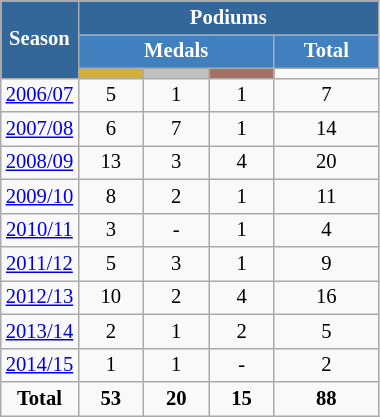<table class="wikitable" style="font-size:86%; text-align:center; border:gray solid 1px; border-collapse:collapse;" width="20%">
<tr style="background-color:#369; color:white;">
<td rowspan="3" colspan="1" width="12%"><strong>Season</strong></td>
<td colspan="10"><strong>Podiums</strong></td>
</tr>
<tr style="background-color:#4180be; color:white;">
<th style="background:#4180be;" width="100" colspan="3">Medals</th>
<th style="background:#4180be;" width="50" colspan="4">Total</th>
</tr>
<tr>
<td align="center" bgcolor="#d4af37"></td>
<td align="center" bgcolor="silver"></td>
<td align="center" bgcolor="#a57164"></td>
<td></td>
</tr>
<tr>
<td><a href='#'>2006/07</a></td>
<td>5</td>
<td>1</td>
<td>1</td>
<td>7</td>
</tr>
<tr>
<td><a href='#'>2007/08</a></td>
<td>6</td>
<td>7</td>
<td>1</td>
<td>14</td>
</tr>
<tr>
<td><a href='#'>2008/09</a></td>
<td>13</td>
<td>3</td>
<td>4</td>
<td>20</td>
</tr>
<tr>
<td><a href='#'>2009/10</a></td>
<td>8</td>
<td>2</td>
<td>1</td>
<td>11</td>
</tr>
<tr>
<td><a href='#'>2010/11</a></td>
<td>3</td>
<td>-</td>
<td>1</td>
<td>4</td>
</tr>
<tr>
<td><a href='#'>2011/12</a></td>
<td>5</td>
<td>3</td>
<td>1</td>
<td>9</td>
</tr>
<tr>
<td><a href='#'>2012/13</a></td>
<td>10</td>
<td>2</td>
<td>4</td>
<td>16</td>
</tr>
<tr>
<td><a href='#'>2013/14</a></td>
<td>2</td>
<td>1</td>
<td>2</td>
<td>5</td>
</tr>
<tr>
<td><a href='#'>2014/15</a></td>
<td>1</td>
<td>1</td>
<td>-</td>
<td>2</td>
</tr>
<tr>
<td><strong>Total</strong></td>
<td><strong>53</strong></td>
<td><strong>20</strong></td>
<td><strong>15</strong></td>
<td><strong>88</strong></td>
</tr>
</table>
